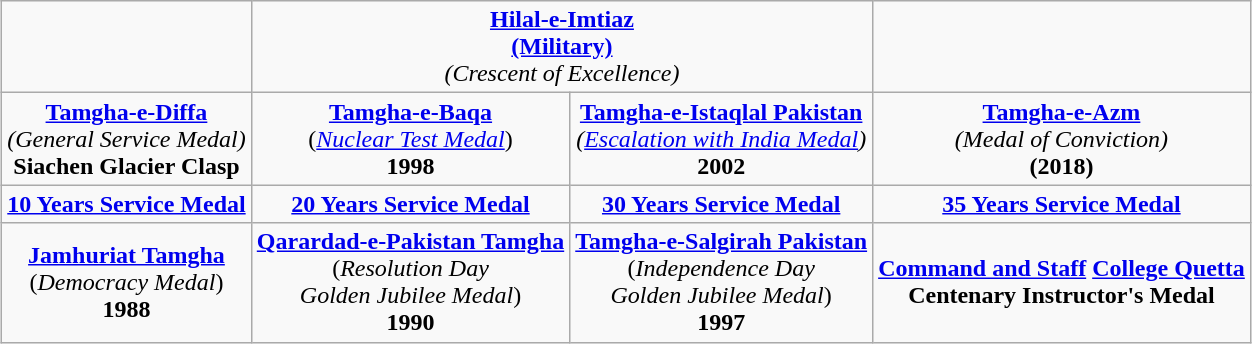<table class="wikitable" style="margin:1em auto; text-align:center;">
<tr>
<td></td>
<td colspan="2"><strong><a href='#'>Hilal-e-Imtiaz</a></strong><br><strong><a href='#'>(Military)</a></strong><br><em>(Crescent of Excellence)</em></td>
<td></td>
</tr>
<tr>
<td><strong><a href='#'>Tamgha-e-Diffa</a></strong><br><em>(General Service Medal)</em><br><strong>Siachen Glacier Clasp</strong></td>
<td><strong><a href='#'>Tamgha-e-Baqa</a></strong><br>(<em><a href='#'>Nuclear Test Medal</a></em>)<br><strong>1998</strong></td>
<td><strong><a href='#'>Tamgha-e-Istaqlal Pakistan</a></strong><br><em>(<a href='#'>Escalation with India Medal</a>)</em><br><strong>2002</strong></td>
<td><strong><a href='#'>Tamgha-e-Azm</a></strong><br><em>(Medal of Conviction)</em><br><strong>(2018)</strong></td>
</tr>
<tr>
<td><strong><a href='#'>10 Years Service Medal</a></strong></td>
<td><strong><a href='#'>20 Years Service Medal</a></strong></td>
<td><strong><a href='#'>30 Years Service Medal</a></strong></td>
<td><strong><a href='#'>35 Years Service Medal</a></strong></td>
</tr>
<tr>
<td><strong><a href='#'>Jamhuriat Tamgha</a></strong><br>(<em>Democracy Medal</em>)<br><strong>1988</strong></td>
<td><strong><a href='#'>Qarardad-e-Pakistan Tamgha</a></strong><br>(<em>Resolution Day</em><br><em>Golden Jubilee Medal</em>)<br><strong>1990</strong></td>
<td><strong><a href='#'>Tamgha-e-Salgirah Pakistan</a></strong><br>(<em>Independence Day</em><br><em>Golden Jubilee Medal</em>)<br><strong>1997</strong></td>
<td><strong><a href='#'>Command and Staff</a></strong> <strong><a href='#'>College Quetta</a></strong><br><strong>Centenary Instructor's Medal</strong></td>
</tr>
</table>
